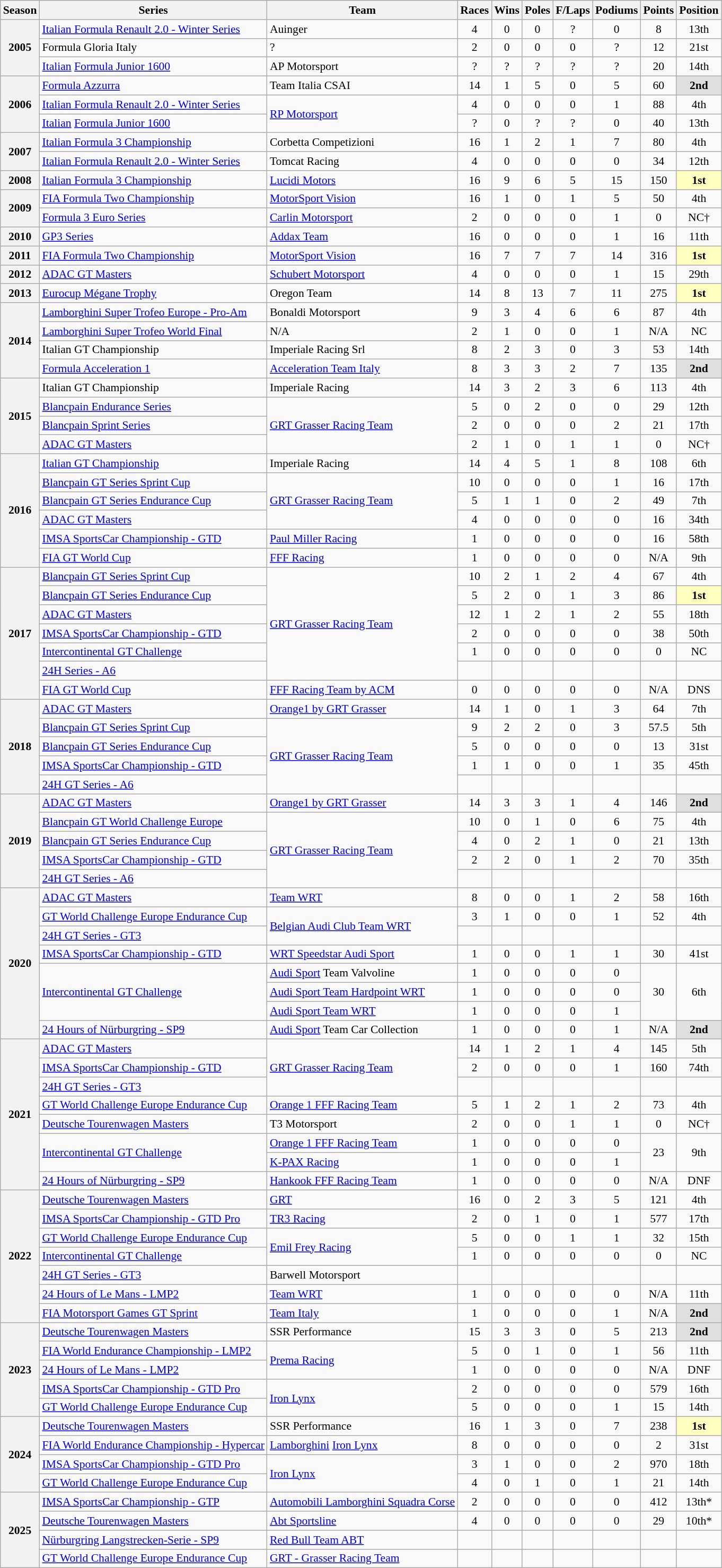<table class="wikitable" style="font-size: 90%; text-align:center">
<tr>
<th>Season</th>
<th>Series</th>
<th>Team</th>
<th>Races</th>
<th>Wins</th>
<th>Poles</th>
<th>F/Laps</th>
<th>Podiums</th>
<th>Points</th>
<th>Position</th>
</tr>
<tr>
<th rowspan=3>2005</th>
<td align=left><a href='#'>Italian Formula Renault 2.0 - Winter Series</a></td>
<td align=left>Auinger</td>
<td>4</td>
<td>0</td>
<td>0</td>
<td>?</td>
<td>0</td>
<td>8</td>
<td>13th</td>
</tr>
<tr>
<td align=left>Formula Gloria Italy</td>
<td align=left>?</td>
<td>2</td>
<td>0</td>
<td>0</td>
<td>0</td>
<td>?</td>
<td>12</td>
<td>21st</td>
</tr>
<tr>
<td align=left><a href='#'>Italian</a> <a href='#'>Formula Junior 1600</a></td>
<td align=left>AP Motorsport</td>
<td>?</td>
<td>?</td>
<td>?</td>
<td>?</td>
<td>?</td>
<td>20</td>
<td>14th</td>
</tr>
<tr>
<th rowspan=3>2006</th>
<td align=left><a href='#'>Formula Azzurra</a></td>
<td align=left>Team Italia CSAI</td>
<td>14</td>
<td>1</td>
<td>5</td>
<td>0</td>
<td>5</td>
<td>60</td>
<td style="background:#DFDFDF;"><strong>2nd</strong></td>
</tr>
<tr>
<td align=left><a href='#'>Italian Formula Renault 2.0 - Winter Series</a></td>
<td align=left rowspan=2><a href='#'>RP Motorsport</a></td>
<td>4</td>
<td>0</td>
<td>0</td>
<td>0</td>
<td>1</td>
<td>88</td>
<td>4th</td>
</tr>
<tr>
<td align=left><a href='#'>Italian</a> <a href='#'>Formula Junior 1600</a></td>
<td>?</td>
<td>0</td>
<td>?</td>
<td>?</td>
<td>0</td>
<td>40</td>
<td>13th</td>
</tr>
<tr>
<th rowspan=2>2007</th>
<td align=left><a href='#'>Italian Formula 3 Championship</a></td>
<td align=left>Corbetta Competizioni</td>
<td>16</td>
<td>1</td>
<td>2</td>
<td>1</td>
<td>7</td>
<td>80</td>
<td>4th</td>
</tr>
<tr>
<td align=left><a href='#'>Italian Formula Renault 2.0 - Winter Series</a></td>
<td align=left>Tomcat Racing</td>
<td>4</td>
<td>0</td>
<td>0</td>
<td>0</td>
<td>0</td>
<td>34</td>
<td>12th</td>
</tr>
<tr>
<th>2008</th>
<td align=left><a href='#'>Italian Formula 3 Championship</a></td>
<td align=left><a href='#'>Lucidi Motors</a></td>
<td>16</td>
<td>9</td>
<td>6</td>
<td>5</td>
<td>15</td>
<td>150</td>
<td style="background:#FFFFBF;"><strong>1st</strong></td>
</tr>
<tr>
<th rowspan=2>2009</th>
<td align=left><a href='#'>FIA Formula Two Championship</a></td>
<td align=left><a href='#'>MotorSport Vision</a></td>
<td>16</td>
<td>1</td>
<td>0</td>
<td>1</td>
<td>5</td>
<td>50</td>
<td>4th</td>
</tr>
<tr>
<td align=left><a href='#'>Formula 3 Euro Series</a></td>
<td align=left><a href='#'>Carlin Motorsport</a></td>
<td>2</td>
<td>0</td>
<td>0</td>
<td>0</td>
<td>1</td>
<td>0</td>
<td>NC†</td>
</tr>
<tr>
<th>2010</th>
<td align=left><a href='#'>GP3 Series</a></td>
<td align=left><a href='#'>Addax Team</a></td>
<td>16</td>
<td>0</td>
<td>0</td>
<td>0</td>
<td>1</td>
<td>16</td>
<td>11th</td>
</tr>
<tr>
<th>2011</th>
<td align=left><a href='#'>FIA Formula Two Championship</a></td>
<td align=left><a href='#'>MotorSport Vision</a></td>
<td>16</td>
<td>7</td>
<td>7</td>
<td>7</td>
<td>14</td>
<td>316</td>
<td style="background:#FFFFBF;"><strong>1st</strong></td>
</tr>
<tr>
<th>2012</th>
<td align=left><a href='#'>ADAC GT Masters</a></td>
<td align=left><a href='#'>Schubert Motorsport</a></td>
<td>4</td>
<td>0</td>
<td>0</td>
<td>0</td>
<td>1</td>
<td>15</td>
<td>29th</td>
</tr>
<tr>
<th>2013</th>
<td align=left><a href='#'>Eurocup Mégane Trophy</a></td>
<td align=left>Oregon Team</td>
<td>14</td>
<td>8</td>
<td>13</td>
<td>7</td>
<td>11</td>
<td>275</td>
<td style="background:#FFFFBF;"><strong>1st</strong></td>
</tr>
<tr>
<th rowspan=4>2014</th>
<td align=left><a href='#'>Lamborghini Super Trofeo Europe - Pro-Am</a></td>
<td align=left>Bonaldi Motorsport</td>
<td>9</td>
<td>3</td>
<td>4</td>
<td>6</td>
<td>6</td>
<td>87</td>
<td>4th</td>
</tr>
<tr>
<td align=left><a href='#'>Lamborghini Super Trofeo World Final</a></td>
<td align=left>N/A</td>
<td>2</td>
<td>1</td>
<td>0</td>
<td>0</td>
<td>1</td>
<td>N/A</td>
<td>NC</td>
</tr>
<tr>
<td align=left>Italian GT Championship</td>
<td align=left>Imperiale Racing Srl</td>
<td>8</td>
<td>2</td>
<td>3</td>
<td>0</td>
<td>3</td>
<td>53</td>
<td>14th</td>
</tr>
<tr>
<td align=left><a href='#'>Formula Acceleration 1</a></td>
<td align=left><a href='#'>Acceleration Team Italy</a></td>
<td>8</td>
<td>3</td>
<td>3</td>
<td>2</td>
<td>7</td>
<td>135</td>
<td style="background:#DFDFDF;"><strong>2nd</strong></td>
</tr>
<tr>
<th rowspan=4>2015</th>
<td align=left>Italian GT Championship</td>
<td align=left>Imperiale Racing</td>
<td>14</td>
<td>3</td>
<td>2</td>
<td>3</td>
<td>6</td>
<td>113</td>
<td>4th</td>
</tr>
<tr>
<td align=left><a href='#'>Blancpain Endurance Series</a></td>
<td align=left rowspan=3><a href='#'>GRT Grasser Racing Team</a></td>
<td>5</td>
<td>0</td>
<td>2</td>
<td>0</td>
<td>0</td>
<td>29</td>
<td>12th</td>
</tr>
<tr>
<td align=left><a href='#'>Blancpain Sprint Series</a></td>
<td>2</td>
<td>0</td>
<td>0</td>
<td>0</td>
<td>2</td>
<td>21</td>
<td>17th</td>
</tr>
<tr>
<td align=left><a href='#'>ADAC GT Masters</a></td>
<td>2</td>
<td>1</td>
<td>0</td>
<td>1</td>
<td>1</td>
<td>0</td>
<td>NC†</td>
</tr>
<tr>
<th rowspan=6>2016</th>
<td align=left><a href='#'>Italian GT Championship</a></td>
<td align=left>Imperiale Racing</td>
<td>14</td>
<td>4</td>
<td>5</td>
<td>1</td>
<td>8</td>
<td>108</td>
<td>6th</td>
</tr>
<tr>
<td align=left><a href='#'>Blancpain GT Series Sprint Cup</a></td>
<td align=left rowspan=3><a href='#'>GRT Grasser Racing Team</a></td>
<td>10</td>
<td>0</td>
<td>0</td>
<td>0</td>
<td>1</td>
<td>16</td>
<td>17th</td>
</tr>
<tr>
<td align=left><a href='#'>Blancpain GT Series Endurance Cup</a></td>
<td>5</td>
<td>1</td>
<td>1</td>
<td>0</td>
<td>2</td>
<td>49</td>
<td>7th</td>
</tr>
<tr>
<td align=left><a href='#'>ADAC GT Masters</a></td>
<td>4</td>
<td>0</td>
<td>0</td>
<td>0</td>
<td>0</td>
<td>16</td>
<td>34th</td>
</tr>
<tr>
<td align=left><a href='#'>IMSA SportsCar Championship - GTD</a></td>
<td align=left><a href='#'>Paul Miller Racing</a></td>
<td>1</td>
<td>0</td>
<td>0</td>
<td>0</td>
<td>0</td>
<td>16</td>
<td>58th</td>
</tr>
<tr>
<td align=left><a href='#'>FIA GT World Cup</a></td>
<td align=left><a href='#'>FFF Racing</a></td>
<td>1</td>
<td>0</td>
<td>0</td>
<td>0</td>
<td>0</td>
<td>N/A</td>
<td>9th</td>
</tr>
<tr>
<th rowspan="7">2017</th>
<td align=left><a href='#'>Blancpain GT Series Sprint Cup</a></td>
<td rowspan="6" align="left"><a href='#'>GRT Grasser Racing Team</a></td>
<td>10</td>
<td>2</td>
<td>1</td>
<td>2</td>
<td>4</td>
<td>67</td>
<td>4th</td>
</tr>
<tr>
<td align=left><a href='#'>Blancpain GT Series Endurance Cup</a></td>
<td>5</td>
<td>2</td>
<td>0</td>
<td>1</td>
<td>3</td>
<td>86</td>
<td style="background:#FFFFBF;"><strong>1st</strong></td>
</tr>
<tr>
<td align=left><a href='#'>ADAC GT Masters</a></td>
<td>12</td>
<td>1</td>
<td>2</td>
<td>1</td>
<td>2</td>
<td>55</td>
<td>18th</td>
</tr>
<tr>
<td align=left><a href='#'>IMSA SportsCar Championship - GTD</a></td>
<td>2</td>
<td>0</td>
<td>0</td>
<td>0</td>
<td>0</td>
<td>38</td>
<td>50th</td>
</tr>
<tr>
<td align=left><a href='#'>Intercontinental GT Challenge</a></td>
<td>1</td>
<td>0</td>
<td>0</td>
<td>0</td>
<td>0</td>
<td>0</td>
<td>NC</td>
</tr>
<tr>
<td align=left><a href='#'>24H Series - A6</a></td>
<td></td>
<td></td>
<td></td>
<td></td>
<td></td>
<td></td>
<td></td>
</tr>
<tr>
<td align=left><a href='#'>FIA GT World Cup</a></td>
<td align=left><a href='#'>FFF Racing Team by ACM</a></td>
<td>0</td>
<td>0</td>
<td>0</td>
<td>0</td>
<td>0</td>
<td>N/A</td>
<td>DNS</td>
</tr>
<tr>
<th rowspan="5">2018</th>
<td align=left><a href='#'>ADAC GT Masters</a></td>
<td align=left><a href='#'>Orange1 by GRT Grasser</a></td>
<td>14</td>
<td>1</td>
<td>0</td>
<td>1</td>
<td>3</td>
<td>64</td>
<td>7th</td>
</tr>
<tr>
<td align=left><a href='#'>Blancpain GT Series Sprint Cup</a></td>
<td rowspan="4" align="left"><a href='#'>GRT Grasser Racing Team</a></td>
<td>9</td>
<td>2</td>
<td>2</td>
<td>0</td>
<td>3</td>
<td>57.5</td>
<td>5th</td>
</tr>
<tr>
<td align=left><a href='#'>Blancpain GT Series Endurance Cup</a></td>
<td>5</td>
<td>0</td>
<td>0</td>
<td>0</td>
<td>0</td>
<td>13</td>
<td>31st</td>
</tr>
<tr>
<td align=left><a href='#'>IMSA SportsCar Championship - GTD</a></td>
<td>1</td>
<td>1</td>
<td>0</td>
<td>0</td>
<td>1</td>
<td>35</td>
<td>45th</td>
</tr>
<tr>
<td align=left><a href='#'>24H GT Series - A6</a></td>
<td></td>
<td></td>
<td></td>
<td></td>
<td></td>
<td></td>
<td></td>
</tr>
<tr>
<th rowspan="5">2019</th>
<td align=left><a href='#'>ADAC GT Masters</a></td>
<td align=left><a href='#'>Orange1 by GRT Grasser</a></td>
<td>14</td>
<td>3</td>
<td>3</td>
<td>1</td>
<td>4</td>
<td>146</td>
<td style="background:#DFDFDF;"><strong>2nd</strong></td>
</tr>
<tr>
<td align=left><a href='#'>Blancpain GT World Challenge Europe</a></td>
<td rowspan="4" align="left"><a href='#'>GRT Grasser Racing Team</a></td>
<td>10</td>
<td>0</td>
<td>1</td>
<td>0</td>
<td>6</td>
<td>75</td>
<td>4th</td>
</tr>
<tr>
<td align=left><a href='#'>Blancpain GT Series Endurance Cup</a></td>
<td>4</td>
<td>0</td>
<td>2</td>
<td>1</td>
<td>0</td>
<td>21</td>
<td>13th</td>
</tr>
<tr>
<td align=left><a href='#'>IMSA SportsCar Championship - GTD</a></td>
<td>2</td>
<td>2</td>
<td>0</td>
<td>1</td>
<td>2</td>
<td>70</td>
<td>35th</td>
</tr>
<tr>
<td align=left><a href='#'>24H GT Series - A6</a></td>
<td></td>
<td></td>
<td></td>
<td></td>
<td></td>
<td></td>
<td></td>
</tr>
<tr>
<th rowspan="8">2020</th>
<td align=left><a href='#'>ADAC GT Masters</a></td>
<td align=left><a href='#'>Team WRT</a></td>
<td>8</td>
<td>0</td>
<td>0</td>
<td>1</td>
<td>2</td>
<td>58</td>
<td>16th</td>
</tr>
<tr>
<td align=left><a href='#'>GT World Challenge Europe Endurance Cup</a></td>
<td rowspan="2" align="left"><a href='#'>Belgian Audi Club Team WRT</a></td>
<td>3</td>
<td>1</td>
<td>0</td>
<td>0</td>
<td>1</td>
<td>52</td>
<td>4th</td>
</tr>
<tr>
<td align=left><a href='#'>24H GT Series - GT3</a></td>
<td></td>
<td></td>
<td></td>
<td></td>
<td></td>
<td></td>
<td></td>
</tr>
<tr>
<td align=left><a href='#'>IMSA SportsCar Championship - GTD</a></td>
<td align=left><a href='#'>WRT Speedstar Audi Sport</a></td>
<td>1</td>
<td>0</td>
<td>0</td>
<td>1</td>
<td>1</td>
<td>30</td>
<td>41st</td>
</tr>
<tr>
<td rowspan="3" align="left"><a href='#'>Intercontinental GT Challenge</a></td>
<td align=left><a href='#'>Audi Sport</a> Team Valvoline</td>
<td>1</td>
<td>0</td>
<td>0</td>
<td>0</td>
<td>0</td>
<td rowspan="3">30</td>
<td rowspan="3">6th</td>
</tr>
<tr>
<td align=left><a href='#'>Audi Sport Team Hardpoint WRT</a></td>
<td>1</td>
<td>0</td>
<td>0</td>
<td>0</td>
<td>0</td>
</tr>
<tr>
<td align=left><a href='#'>Audi Sport Team WRT</a></td>
<td>1</td>
<td>0</td>
<td>0</td>
<td>0</td>
<td>1</td>
</tr>
<tr>
<td align=left><a href='#'>24 Hours of Nürburgring - SP9</a></td>
<td align=left><a href='#'>Audi Sport</a> Team Car Collection</td>
<td>1</td>
<td>0</td>
<td>0</td>
<td>0</td>
<td>1</td>
<td>N/A</td>
<td style="background:#DFDFDF;"><strong>2nd</strong></td>
</tr>
<tr>
<th rowspan="8">2021</th>
<td align="left"><a href='#'>ADAC GT Masters</a></td>
<td rowspan="3" align="left"><a href='#'>GRT Grasser Racing Team</a></td>
<td>14</td>
<td>1</td>
<td>2</td>
<td>1</td>
<td>4</td>
<td>145</td>
<td>5th</td>
</tr>
<tr>
<td align=left><a href='#'>IMSA SportsCar Championship - GTD</a></td>
<td>2</td>
<td>0</td>
<td>0</td>
<td>0</td>
<td>1</td>
<td>160</td>
<td>74th</td>
</tr>
<tr>
<td align=left><a href='#'>24H GT Series - GT3</a></td>
<td></td>
<td></td>
<td></td>
<td></td>
<td></td>
<td></td>
<td></td>
</tr>
<tr>
<td align=left><a href='#'>GT World Challenge Europe Endurance Cup</a></td>
<td align=left><a href='#'>Orange 1 FFF Racing Team</a></td>
<td>5</td>
<td>1</td>
<td>2</td>
<td>1</td>
<td>2</td>
<td>73</td>
<td>4th</td>
</tr>
<tr>
<td align=left><a href='#'>Deutsche Tourenwagen Masters</a></td>
<td align=left>T3 Motorsport</td>
<td>2</td>
<td>0</td>
<td>0</td>
<td>1</td>
<td>1</td>
<td>0</td>
<td>NC†</td>
</tr>
<tr>
<td rowspan="2" align=left><a href='#'>Intercontinental GT Challenge</a></td>
<td align=left><a href='#'>Orange 1 FFF Racing Team</a></td>
<td>1</td>
<td>0</td>
<td>0</td>
<td>0</td>
<td>0</td>
<td rowspan="2">23</td>
<td rowspan="2">9th</td>
</tr>
<tr>
<td align=left><a href='#'>K-PAX Racing</a></td>
<td>1</td>
<td>0</td>
<td>0</td>
<td>0</td>
<td>1</td>
</tr>
<tr>
<td align=left><a href='#'>24 Hours of Nürburgring - SP9</a></td>
<td align=left><a href='#'>Hankook FFF Racing Team</a></td>
<td>1</td>
<td>0</td>
<td>0</td>
<td>0</td>
<td>0</td>
<td>N/A</td>
<td>DNF</td>
</tr>
<tr>
<th rowspan="7">2022</th>
<td align=left><a href='#'>Deutsche Tourenwagen Masters</a></td>
<td align=left><a href='#'>GRT</a></td>
<td>16</td>
<td>0</td>
<td>2</td>
<td>3</td>
<td>5</td>
<td>121</td>
<td>4th</td>
</tr>
<tr>
<td align=left><a href='#'>IMSA SportsCar Championship - GTD Pro</a></td>
<td align=left><a href='#'>TR3 Racing</a></td>
<td>2</td>
<td>0</td>
<td>1</td>
<td>0</td>
<td>1</td>
<td>577</td>
<td>17th</td>
</tr>
<tr>
<td align=left><a href='#'>GT World Challenge Europe Endurance Cup</a></td>
<td rowspan="2" align="left"><a href='#'>Emil Frey Racing</a></td>
<td>5</td>
<td>0</td>
<td>0</td>
<td>1</td>
<td>1</td>
<td>32</td>
<td>15th</td>
</tr>
<tr>
<td align=left><a href='#'>Intercontinental GT Challenge</a></td>
<td>1</td>
<td>0</td>
<td>0</td>
<td>0</td>
<td>0</td>
<td>0</td>
<td>NC</td>
</tr>
<tr>
<td align=left><a href='#'>24H GT Series - GT3</a></td>
<td align=left>Barwell Motorsport</td>
<td></td>
<td></td>
<td></td>
<td></td>
<td></td>
<td></td>
<td></td>
</tr>
<tr>
<td align=left><a href='#'>24 Hours of Le Mans - LMP2</a></td>
<td align=left><a href='#'>Team WRT</a></td>
<td>1</td>
<td>0</td>
<td>0</td>
<td>0</td>
<td>0</td>
<td>N/A</td>
<td>11th</td>
</tr>
<tr>
<td align=left><a href='#'>FIA Motorsport Games GT Sprint</a></td>
<td align=left><a href='#'>Team Italy</a></td>
<td>1</td>
<td>0</td>
<td>0</td>
<td>0</td>
<td>1</td>
<td>N/A</td>
<td style="background:#DFDFDF;"><strong>2nd</strong></td>
</tr>
<tr>
<th rowspan="5">2023</th>
<td align=left><a href='#'>Deutsche Tourenwagen Masters</a></td>
<td align=left>SSR Performance</td>
<td>15</td>
<td>3</td>
<td>3</td>
<td>0</td>
<td>5</td>
<td>213</td>
<td style="background:#DFDFDF;"><strong>2nd</strong></td>
</tr>
<tr>
<td align=left><a href='#'>FIA World Endurance Championship - LMP2</a></td>
<td rowspan="2" align="left"><a href='#'>Prema Racing</a></td>
<td>5</td>
<td>0</td>
<td>1</td>
<td>0</td>
<td>1</td>
<td>56</td>
<td>11th</td>
</tr>
<tr>
<td align=left><a href='#'>24 Hours of Le Mans - LMP2</a></td>
<td>1</td>
<td>0</td>
<td>0</td>
<td>0</td>
<td>0</td>
<td>N/A</td>
<td>DNF</td>
</tr>
<tr>
<td align="left"><a href='#'>IMSA SportsCar Championship - GTD Pro</a></td>
<td rowspan="2" align="left"><a href='#'>Iron Lynx</a></td>
<td>2</td>
<td>0</td>
<td>0</td>
<td>0</td>
<td>0</td>
<td>579</td>
<td>16th</td>
</tr>
<tr>
<td align=left><a href='#'>GT World Challenge Europe Endurance Cup</a></td>
<td>5</td>
<td>0</td>
<td>0</td>
<td>0</td>
<td>1</td>
<td>15</td>
<td>14th</td>
</tr>
<tr>
<th rowspan="4">2024</th>
<td align=left><a href='#'>Deutsche Tourenwagen Masters</a></td>
<td align=left>SSR Performance</td>
<td>16</td>
<td>1</td>
<td>3</td>
<td>0</td>
<td>7</td>
<td>238</td>
<td style="background:#FFFFBF;"><strong>1st</strong></td>
</tr>
<tr>
<td align=left><a href='#'>FIA World Endurance Championship - Hypercar</a></td>
<td align=left><a href='#'>Lamborghini</a> <a href='#'>Iron Lynx</a></td>
<td>8</td>
<td>0</td>
<td>0</td>
<td>0</td>
<td>0</td>
<td>2</td>
<td>31st</td>
</tr>
<tr>
<td align=left><a href='#'>IMSA SportsCar Championship - GTD Pro</a></td>
<td rowspan="2" align="left"><a href='#'>Iron Lynx</a></td>
<td>3</td>
<td>1</td>
<td>0</td>
<td>0</td>
<td>2</td>
<td>970</td>
<td>18th</td>
</tr>
<tr>
<td align=left><a href='#'>GT World Challenge Europe Endurance Cup</a></td>
<td>4</td>
<td>0</td>
<td>1</td>
<td>0</td>
<td>1</td>
<td>21</td>
<td>14th</td>
</tr>
<tr>
<th rowspan="4">2025</th>
<td align=left><a href='#'>IMSA SportsCar Championship - GTP</a></td>
<td align=left><a href='#'>Automobili Lamborghini Squadra Corse</a></td>
<td>2</td>
<td>0</td>
<td>0</td>
<td>0</td>
<td>0</td>
<td>412</td>
<td>13th*</td>
</tr>
<tr>
<td align=left><a href='#'>Deutsche Tourenwagen Masters</a></td>
<td align=left><a href='#'>Abt Sportsline</a></td>
<td>4</td>
<td>0</td>
<td>0</td>
<td>0</td>
<td>0</td>
<td>29</td>
<td>10th*</td>
</tr>
<tr>
<td align=left><a href='#'>Nürburgring Langstrecken-Serie - SP9</a></td>
<td align=left><a href='#'>Red Bull Team ABT</a></td>
<td></td>
<td></td>
<td></td>
<td></td>
<td></td>
<td></td>
<td></td>
</tr>
<tr>
<td align=left><a href='#'>GT World Challenge Europe Endurance Cup</a></td>
<td align=left><a href='#'>GRT - Grasser Racing Team</a></td>
<td></td>
<td></td>
<td></td>
<td></td>
<td></td>
<td></td>
<td></td>
</tr>
</table>
